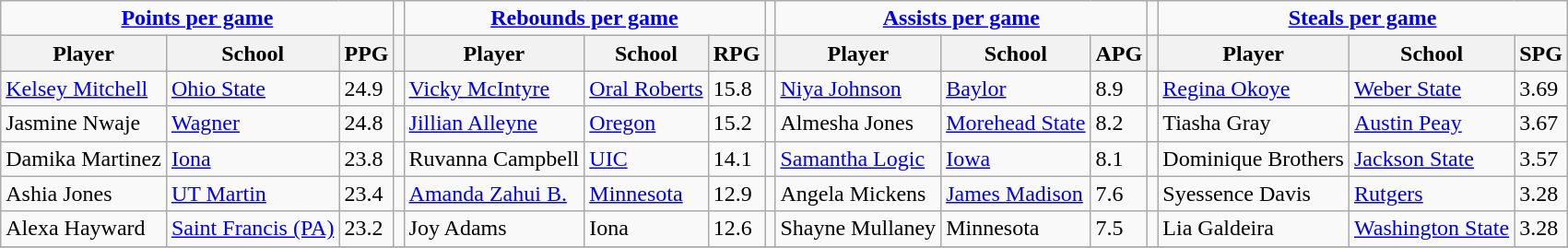<table class="wikitable" style="text-align: left;">
<tr>
<td colspan=3 style="text-align:center;"><strong><a href='#'>Points per game</a></strong></td>
<td></td>
<td colspan=3 style="text-align:center;"><strong><a href='#'>Rebounds per game</a></strong></td>
<td></td>
<td colspan=3 style="text-align:center;"><strong><a href='#'>Assists per game</a></strong></td>
<td></td>
<td colspan=3 style="text-align:center;"><strong><a href='#'>Steals per game</a></strong></td>
</tr>
<tr>
<th>Player</th>
<th>School</th>
<th>PPG</th>
<th></th>
<th>Player</th>
<th>School</th>
<th>RPG</th>
<th></th>
<th>Player</th>
<th>School</th>
<th>APG</th>
<th></th>
<th>Player</th>
<th>School</th>
<th>SPG</th>
</tr>
<tr>
<td><a href='#'>Kelsey Mitchell</a></td>
<td><a href='#'>Ohio State</a></td>
<td>24.9</td>
<td></td>
<td><a href='#'>Vicky McIntyre</a></td>
<td><a href='#'>Oral Roberts</a></td>
<td>15.8</td>
<td></td>
<td><a href='#'>Niya Johnson</a></td>
<td><a href='#'>Baylor</a></td>
<td>8.9</td>
<td></td>
<td><a href='#'>Regina Okoye</a></td>
<td><a href='#'>Weber State</a></td>
<td>3.69</td>
</tr>
<tr>
<td>Jasmine Nwaje</td>
<td><a href='#'>Wagner</a></td>
<td>24.8</td>
<td></td>
<td><a href='#'>Jillian Alleyne</a></td>
<td><a href='#'>Oregon</a></td>
<td>15.2</td>
<td></td>
<td>Almesha Jones</td>
<td><a href='#'>Morehead State</a></td>
<td>8.2</td>
<td></td>
<td>Tiasha Gray</td>
<td><a href='#'>Austin Peay</a></td>
<td>3.67</td>
</tr>
<tr>
<td>Damika Martinez</td>
<td><a href='#'>Iona</a></td>
<td>23.8</td>
<td></td>
<td>Ruvanna Campbell</td>
<td><a href='#'>UIC</a></td>
<td>14.1</td>
<td></td>
<td><a href='#'>Samantha Logic</a></td>
<td><a href='#'>Iowa</a></td>
<td>8.1</td>
<td></td>
<td>Dominique Brothers</td>
<td><a href='#'>Jackson State</a></td>
<td>3.57</td>
</tr>
<tr>
<td>Ashia Jones</td>
<td><a href='#'>UT Martin</a></td>
<td>23.4</td>
<td></td>
<td><a href='#'>Amanda Zahui B.</a></td>
<td><a href='#'>Minnesota</a></td>
<td>12.9</td>
<td></td>
<td>Angela Mickens</td>
<td><a href='#'>James Madison</a></td>
<td>7.6</td>
<td></td>
<td>Syessence Davis</td>
<td><a href='#'>Rutgers</a></td>
<td>3.28</td>
</tr>
<tr>
<td>Alexa Hayward</td>
<td><a href='#'>Saint Francis (PA)</a></td>
<td>23.2</td>
<td></td>
<td>Joy Adams</td>
<td>Iona</td>
<td>12.6</td>
<td></td>
<td>Shayne Mullaney</td>
<td>Minnesota</td>
<td>7.5</td>
<td></td>
<td>Lia Galdeira</td>
<td><a href='#'>Washington State</a></td>
<td>3.28</td>
</tr>
<tr>
</tr>
</table>
